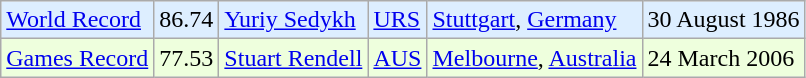<table class="wikitable">
<tr bgcolor = "ddeeff">
<td><a href='#'>World Record</a></td>
<td>86.74</td>
<td><a href='#'>Yuriy Sedykh</a></td>
<td><a href='#'>URS</a></td>
<td><a href='#'>Stuttgart</a>, <a href='#'>Germany</a></td>
<td>30 August 1986</td>
</tr>
<tr bgcolor = "eeffdd">
<td><a href='#'>Games Record</a></td>
<td>77.53</td>
<td><a href='#'>Stuart Rendell</a></td>
<td><a href='#'>AUS</a></td>
<td><a href='#'>Melbourne</a>, <a href='#'>Australia</a></td>
<td>24 March 2006</td>
</tr>
</table>
